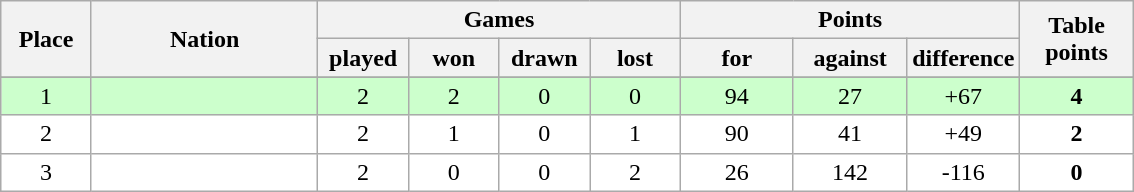<table class="wikitable">
<tr>
<th rowspan=2 width="8%">Place</th>
<th rowspan=2 width="20%">Nation</th>
<th colspan=4 width="32%">Games</th>
<th colspan=3 width="30%">Points</th>
<th rowspan=2 width="10%">Table<br>points</th>
</tr>
<tr>
<th width="8%">played</th>
<th width="8%">won</th>
<th width="8%">drawn</th>
<th width="8%">lost</th>
<th width="10%">for</th>
<th width="10%">against</th>
<th width="10%">difference</th>
</tr>
<tr>
</tr>
<tr bgcolor=#ccffcc align=center>
<td>1</td>
<td align=left></td>
<td>2</td>
<td>2</td>
<td>0</td>
<td>0</td>
<td>94</td>
<td>27</td>
<td>+67</td>
<td><strong>4</strong></td>
</tr>
<tr bgcolor=#ffffff align=center>
<td>2</td>
<td align=left></td>
<td>2</td>
<td>1</td>
<td>0</td>
<td>1</td>
<td>90</td>
<td>41</td>
<td>+49</td>
<td><strong>2</strong></td>
</tr>
<tr bgcolor=#ffffff align=center>
<td>3</td>
<td align=left></td>
<td>2</td>
<td>0</td>
<td>0</td>
<td>2</td>
<td>26</td>
<td>142</td>
<td>-116</td>
<td><strong>0</strong></td>
</tr>
</table>
